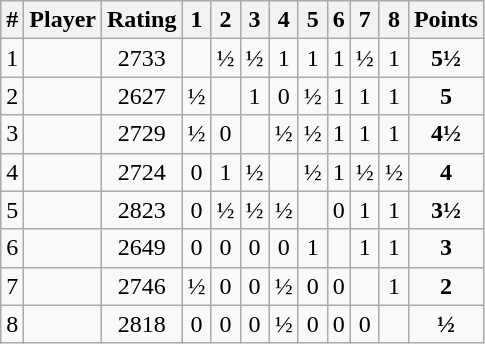<table class="wikitable" style="text-align:center;">
<tr>
<th>#</th>
<th>Player</th>
<th>Rating</th>
<th>1</th>
<th>2</th>
<th>3</th>
<th>4</th>
<th>5</th>
<th>6</th>
<th>7</th>
<th>8</th>
<th>Points</th>
</tr>
<tr>
<td>1</td>
<td align=left></td>
<td>2733</td>
<td></td>
<td>½</td>
<td>½</td>
<td>1</td>
<td>1</td>
<td>1</td>
<td>½</td>
<td>1</td>
<td><strong>5½</strong></td>
</tr>
<tr>
<td>2</td>
<td align=left></td>
<td>2627</td>
<td>½</td>
<td></td>
<td>1</td>
<td>0</td>
<td>½</td>
<td>1</td>
<td>1</td>
<td>1</td>
<td><strong>5</strong></td>
</tr>
<tr>
<td>3</td>
<td align=left></td>
<td>2729</td>
<td>½</td>
<td>0</td>
<td></td>
<td>½</td>
<td>½</td>
<td>1</td>
<td>1</td>
<td>1</td>
<td><strong>4½</strong></td>
</tr>
<tr>
<td>4</td>
<td align=left></td>
<td>2724</td>
<td>0</td>
<td>1</td>
<td>½</td>
<td></td>
<td>½</td>
<td>1</td>
<td>½</td>
<td>½</td>
<td><strong>4</strong></td>
</tr>
<tr>
<td>5</td>
<td align=left></td>
<td>2823</td>
<td>0</td>
<td>½</td>
<td>½</td>
<td>½</td>
<td></td>
<td>0</td>
<td>1</td>
<td>1</td>
<td><strong>3½</strong></td>
</tr>
<tr>
<td>6</td>
<td align=left></td>
<td>2649</td>
<td>0</td>
<td>0</td>
<td>0</td>
<td>0</td>
<td>1</td>
<td></td>
<td>1</td>
<td>1</td>
<td><strong>3</strong></td>
</tr>
<tr>
<td>7</td>
<td align=left></td>
<td>2746</td>
<td>½</td>
<td>0</td>
<td>0</td>
<td>½</td>
<td>0</td>
<td>0</td>
<td></td>
<td>1</td>
<td><strong>2</strong></td>
</tr>
<tr>
<td>8</td>
<td align=left></td>
<td>2818</td>
<td>0</td>
<td>0</td>
<td>0</td>
<td>½</td>
<td>0</td>
<td>0</td>
<td>0</td>
<td></td>
<td><strong>½</strong></td>
</tr>
</table>
